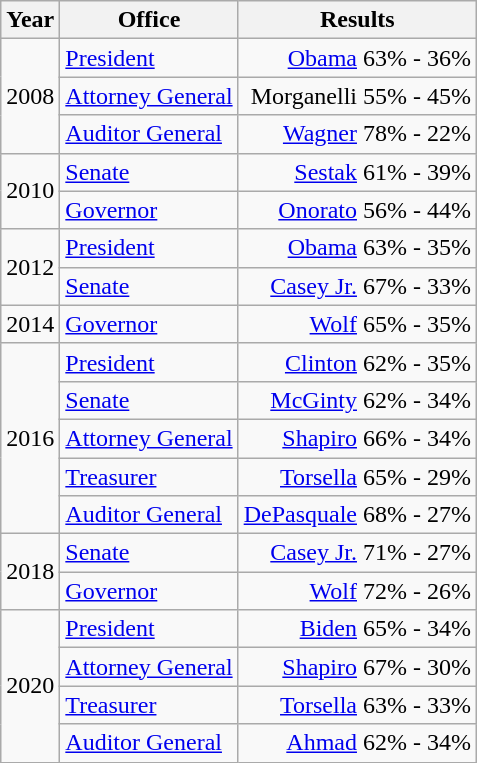<table class=wikitable>
<tr>
<th>Year</th>
<th>Office</th>
<th>Results</th>
</tr>
<tr>
<td rowspan=3>2008</td>
<td><a href='#'>President</a></td>
<td align="right" ><a href='#'>Obama</a> 63% - 36%</td>
</tr>
<tr>
<td><a href='#'>Attorney General</a></td>
<td align="right" >Morganelli 55% - 45%</td>
</tr>
<tr>
<td><a href='#'>Auditor General</a></td>
<td align="right" ><a href='#'>Wagner</a> 78% - 22%</td>
</tr>
<tr>
<td rowspan=2>2010</td>
<td><a href='#'>Senate</a></td>
<td align="right" ><a href='#'>Sestak</a> 61% - 39%</td>
</tr>
<tr>
<td><a href='#'>Governor</a></td>
<td align="right" ><a href='#'>Onorato</a> 56% - 44%</td>
</tr>
<tr>
<td rowspan=2>2012</td>
<td><a href='#'>President</a></td>
<td align="right" ><a href='#'>Obama</a> 63% - 35%</td>
</tr>
<tr>
<td><a href='#'>Senate</a></td>
<td align="right" ><a href='#'>Casey Jr.</a> 67% - 33%</td>
</tr>
<tr>
<td>2014</td>
<td><a href='#'>Governor</a></td>
<td align="right" ><a href='#'>Wolf</a> 65% - 35%</td>
</tr>
<tr>
<td rowspan=5>2016</td>
<td><a href='#'>President</a></td>
<td align="right" ><a href='#'>Clinton</a> 62% - 35%</td>
</tr>
<tr>
<td><a href='#'>Senate</a></td>
<td align="right" ><a href='#'>McGinty</a> 62% - 34%</td>
</tr>
<tr>
<td><a href='#'>Attorney General</a></td>
<td align="right" ><a href='#'>Shapiro</a> 66% - 34%</td>
</tr>
<tr>
<td><a href='#'>Treasurer</a></td>
<td align="right" ><a href='#'>Torsella</a> 65% - 29%</td>
</tr>
<tr>
<td><a href='#'>Auditor General</a></td>
<td align="right" ><a href='#'>DePasquale</a> 68% - 27%</td>
</tr>
<tr>
<td rowspan=2>2018</td>
<td><a href='#'>Senate</a></td>
<td align="right" ><a href='#'>Casey Jr.</a> 71% - 27%</td>
</tr>
<tr>
<td><a href='#'>Governor</a></td>
<td align="right" ><a href='#'>Wolf</a> 72% - 26%</td>
</tr>
<tr>
<td rowspan=4>2020</td>
<td><a href='#'>President</a></td>
<td align="right" ><a href='#'>Biden</a> 65% - 34%</td>
</tr>
<tr>
<td><a href='#'>Attorney General</a></td>
<td align="right" ><a href='#'>Shapiro</a> 67% - 30%</td>
</tr>
<tr>
<td><a href='#'>Treasurer</a></td>
<td align="right" ><a href='#'>Torsella</a> 63% - 33%</td>
</tr>
<tr>
<td><a href='#'>Auditor General</a></td>
<td align="right" ><a href='#'>Ahmad</a> 62% - 34%</td>
</tr>
</table>
